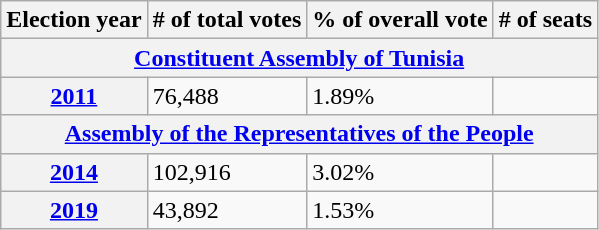<table class="wikitable">
<tr>
<th>Election year</th>
<th># of total votes</th>
<th>% of overall vote</th>
<th># of seats</th>
</tr>
<tr>
<th colspan=4><a href='#'>Constituent Assembly of Tunisia</a></th>
</tr>
<tr>
<th><a href='#'>2011</a></th>
<td>76,488</td>
<td>1.89%</td>
<td></td>
</tr>
<tr>
<th colspan=4><a href='#'>Assembly of the Representatives of the People</a></th>
</tr>
<tr>
<th><a href='#'>2014</a></th>
<td>102,916</td>
<td>3.02%</td>
<td></td>
</tr>
<tr>
<th><a href='#'>2019</a></th>
<td>43,892</td>
<td>1.53%</td>
<td></td>
</tr>
</table>
